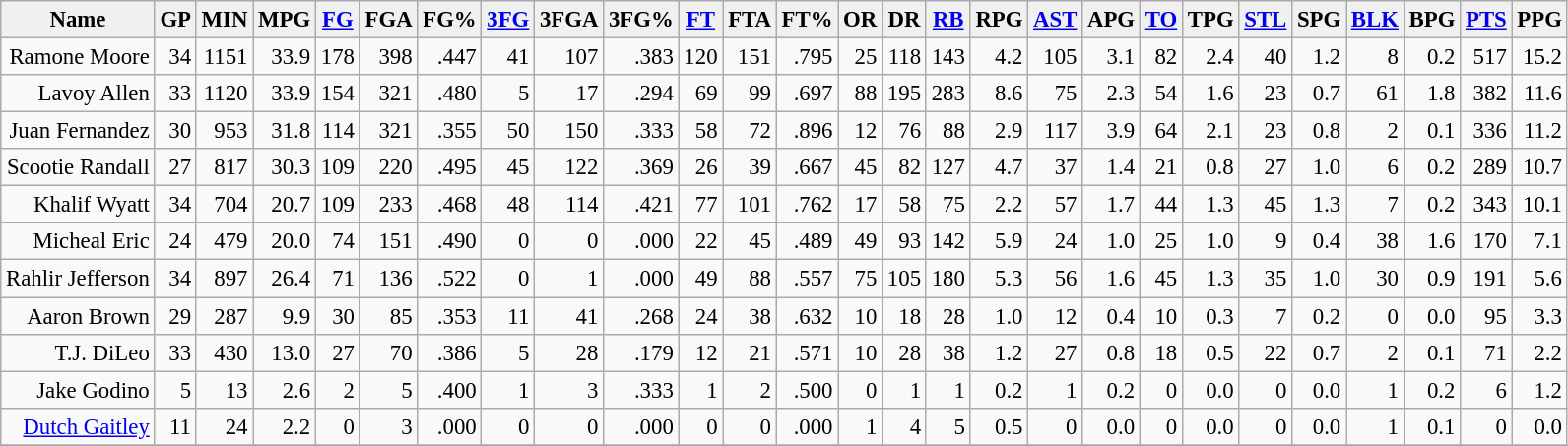<table class="wikitable sortable" style="text-align:right;font-size: 95%">
<tr>
<td style="text-align:center; background:#f0f0f0;"><strong>Name</strong></td>
<td style="text-align:center; background:#f0f0f0;"><strong>GP</strong></td>
<td style="text-align:center; background:#f0f0f0;"><strong>MIN</strong></td>
<td style="text-align:center; background:#f0f0f0;"><strong>MPG</strong></td>
<td style="text-align:center; background:#f0f0f0;"><strong><a href='#'>FG</a></strong></td>
<td style="text-align:center; background:#f0f0f0;"><strong>FGA</strong></td>
<td style="text-align:center; background:#f0f0f0;"><strong>FG%</strong></td>
<td style="text-align:center; background:#f0f0f0;"><strong><a href='#'>3FG</a></strong></td>
<td style="text-align:center; background:#f0f0f0;"><strong>3FGA</strong></td>
<td style="text-align:center; background:#f0f0f0;"><strong>3FG%</strong></td>
<td style="text-align:center; background:#f0f0f0;"><strong><a href='#'>FT</a></strong></td>
<td style="text-align:center; background:#f0f0f0;"><strong>FTA</strong></td>
<td style="text-align:center; background:#f0f0f0;"><strong>FT%</strong></td>
<td style="text-align:center; background:#f0f0f0;"><strong>OR</strong></td>
<td style="text-align:center; background:#f0f0f0;"><strong>DR</strong></td>
<td style="text-align:center; background:#f0f0f0;"><strong><a href='#'>RB</a></strong></td>
<td style="text-align:center; background:#f0f0f0;"><strong>RPG</strong></td>
<td style="text-align:center; background:#f0f0f0;"><strong><a href='#'>AST</a></strong></td>
<td style="text-align:center; background:#f0f0f0;"><strong>APG</strong></td>
<td style="text-align:center; background:#f0f0f0;"><strong><a href='#'>TO</a></strong></td>
<td style="text-align:center; background:#f0f0f0;"><strong>TPG</strong></td>
<td style="text-align:center; background:#f0f0f0;"><strong><a href='#'>STL</a></strong></td>
<td style="text-align:center; background:#f0f0f0;"><strong>SPG</strong></td>
<td style="text-align:center; background:#f0f0f0;"><strong><a href='#'>BLK</a></strong></td>
<td style="text-align:center; background:#f0f0f0;"><strong>BPG</strong></td>
<td style="text-align:center; background:#f0f0f0;"><strong><a href='#'>PTS</a></strong></td>
<td style="text-align:center; background:#f0f0f0;"><strong>PPG</strong></td>
</tr>
<tr>
<td>Ramone Moore</td>
<td>34</td>
<td>1151</td>
<td>33.9</td>
<td>178</td>
<td>398</td>
<td>.447</td>
<td>41</td>
<td>107</td>
<td>.383</td>
<td>120</td>
<td>151</td>
<td>.795</td>
<td>25</td>
<td>118</td>
<td>143</td>
<td>4.2</td>
<td>105</td>
<td>3.1</td>
<td>82</td>
<td>2.4</td>
<td>40</td>
<td>1.2</td>
<td>8</td>
<td>0.2</td>
<td>517</td>
<td>15.2</td>
</tr>
<tr>
<td>Lavoy Allen</td>
<td>33</td>
<td>1120</td>
<td>33.9</td>
<td>154</td>
<td>321</td>
<td>.480</td>
<td>5</td>
<td>17</td>
<td>.294</td>
<td>69</td>
<td>99</td>
<td>.697</td>
<td>88</td>
<td>195</td>
<td>283</td>
<td>8.6</td>
<td>75</td>
<td>2.3</td>
<td>54</td>
<td>1.6</td>
<td>23</td>
<td>0.7</td>
<td>61</td>
<td>1.8</td>
<td>382</td>
<td>11.6</td>
</tr>
<tr>
<td>Juan Fernandez</td>
<td>30</td>
<td>953</td>
<td>31.8</td>
<td>114</td>
<td>321</td>
<td>.355</td>
<td>50</td>
<td>150</td>
<td>.333</td>
<td>58</td>
<td>72</td>
<td>.896</td>
<td>12</td>
<td>76</td>
<td>88</td>
<td>2.9</td>
<td>117</td>
<td>3.9</td>
<td>64</td>
<td>2.1</td>
<td>23</td>
<td>0.8</td>
<td>2</td>
<td>0.1</td>
<td>336</td>
<td>11.2</td>
</tr>
<tr>
<td>Scootie Randall</td>
<td>27</td>
<td>817</td>
<td>30.3</td>
<td>109</td>
<td>220</td>
<td>.495</td>
<td>45</td>
<td>122</td>
<td>.369</td>
<td>26</td>
<td>39</td>
<td>.667</td>
<td>45</td>
<td>82</td>
<td>127</td>
<td>4.7</td>
<td>37</td>
<td>1.4</td>
<td>21</td>
<td>0.8</td>
<td>27</td>
<td>1.0</td>
<td>6</td>
<td>0.2</td>
<td>289</td>
<td>10.7</td>
</tr>
<tr>
<td>Khalif Wyatt</td>
<td>34</td>
<td>704</td>
<td>20.7</td>
<td>109</td>
<td>233</td>
<td>.468</td>
<td>48</td>
<td>114</td>
<td>.421</td>
<td>77</td>
<td>101</td>
<td>.762</td>
<td>17</td>
<td>58</td>
<td>75</td>
<td>2.2</td>
<td>57</td>
<td>1.7</td>
<td>44</td>
<td>1.3</td>
<td>45</td>
<td>1.3</td>
<td>7</td>
<td>0.2</td>
<td>343</td>
<td>10.1</td>
</tr>
<tr>
<td>Micheal Eric</td>
<td>24</td>
<td>479</td>
<td>20.0</td>
<td>74</td>
<td>151</td>
<td>.490</td>
<td>0</td>
<td>0</td>
<td>.000</td>
<td>22</td>
<td>45</td>
<td>.489</td>
<td>49</td>
<td>93</td>
<td>142</td>
<td>5.9</td>
<td>24</td>
<td>1.0</td>
<td>25</td>
<td>1.0</td>
<td>9</td>
<td>0.4</td>
<td>38</td>
<td>1.6</td>
<td>170</td>
<td>7.1</td>
</tr>
<tr>
<td>Rahlir Jefferson</td>
<td>34</td>
<td>897</td>
<td>26.4</td>
<td>71</td>
<td>136</td>
<td>.522</td>
<td>0</td>
<td>1</td>
<td>.000</td>
<td>49</td>
<td>88</td>
<td>.557</td>
<td>75</td>
<td>105</td>
<td>180</td>
<td>5.3</td>
<td>56</td>
<td>1.6</td>
<td>45</td>
<td>1.3</td>
<td>35</td>
<td>1.0</td>
<td>30</td>
<td>0.9</td>
<td>191</td>
<td>5.6</td>
</tr>
<tr>
<td>Aaron Brown</td>
<td>29</td>
<td>287</td>
<td>9.9</td>
<td>30</td>
<td>85</td>
<td>.353</td>
<td>11</td>
<td>41</td>
<td>.268</td>
<td>24</td>
<td>38</td>
<td>.632</td>
<td>10</td>
<td>18</td>
<td>28</td>
<td>1.0</td>
<td>12</td>
<td>0.4</td>
<td>10</td>
<td>0.3</td>
<td>7</td>
<td>0.2</td>
<td>0</td>
<td>0.0</td>
<td>95</td>
<td>3.3</td>
</tr>
<tr>
<td>T.J. DiLeo</td>
<td>33</td>
<td>430</td>
<td>13.0</td>
<td>27</td>
<td>70</td>
<td>.386</td>
<td>5</td>
<td>28</td>
<td>.179</td>
<td>12</td>
<td>21</td>
<td>.571</td>
<td>10</td>
<td>28</td>
<td>38</td>
<td>1.2</td>
<td>27</td>
<td>0.8</td>
<td>18</td>
<td>0.5</td>
<td>22</td>
<td>0.7</td>
<td>2</td>
<td>0.1</td>
<td>71</td>
<td>2.2</td>
</tr>
<tr>
<td>Jake Godino</td>
<td>5</td>
<td>13</td>
<td>2.6</td>
<td>2</td>
<td>5</td>
<td>.400</td>
<td>1</td>
<td>3</td>
<td>.333</td>
<td>1</td>
<td>2</td>
<td>.500</td>
<td>0</td>
<td>1</td>
<td>1</td>
<td>0.2</td>
<td>1</td>
<td>0.2</td>
<td>0</td>
<td>0.0</td>
<td>0</td>
<td>0.0</td>
<td>1</td>
<td>0.2</td>
<td>6</td>
<td>1.2</td>
</tr>
<tr>
<td><a href='#'>Dutch Gaitley</a></td>
<td>11</td>
<td>24</td>
<td>2.2</td>
<td>0</td>
<td>3</td>
<td>.000</td>
<td>0</td>
<td>0</td>
<td>.000</td>
<td>0</td>
<td>0</td>
<td>.000</td>
<td>1</td>
<td>4</td>
<td>5</td>
<td>0.5</td>
<td>0</td>
<td>0.0</td>
<td>0</td>
<td>0.0</td>
<td>0</td>
<td>0.0</td>
<td>1</td>
<td>0.1</td>
<td>0</td>
<td>0.0</td>
</tr>
<tr>
</tr>
</table>
